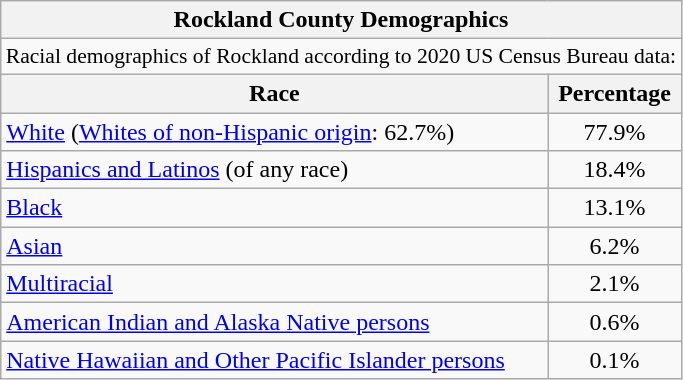<table class="wikitable" style="float: left; margin-right: 1em;">
<tr>
<th colspan="2">Rockland County Demographics</th>
</tr>
<tr>
<td colspan="2" style="font-size: 90%">Racial demographics of Rockland according to 2020 US Census Bureau data:</td>
</tr>
<tr>
<th>Race</th>
<th>Percentage</th>
</tr>
<tr>
<td><a href='#'>White</a> (<a href='#'>Whites of non-Hispanic origin</a>: 62.7%)</td>
<td style="text-align: center;">77.9%</td>
</tr>
<tr>
<td><a href='#'>Hispanics and Latinos</a> (of any race)</td>
<td style="text-align: center;">18.4%</td>
</tr>
<tr>
<td><a href='#'>Black</a></td>
<td style="text-align: center;">13.1%</td>
</tr>
<tr>
<td><a href='#'>Asian</a></td>
<td style="text-align: center;">6.2%</td>
</tr>
<tr>
<td><a href='#'>Multiracial</a></td>
<td style="text-align: center;">2.1%</td>
</tr>
<tr>
<td><a href='#'>American Indian and Alaska Native persons</a></td>
<td style="text-align: center;">0.6%</td>
</tr>
<tr>
<td><a href='#'>Native Hawaiian and Other Pacific Islander persons</a></td>
<td style="text-align: center;">0.1%</td>
</tr>
</table>
